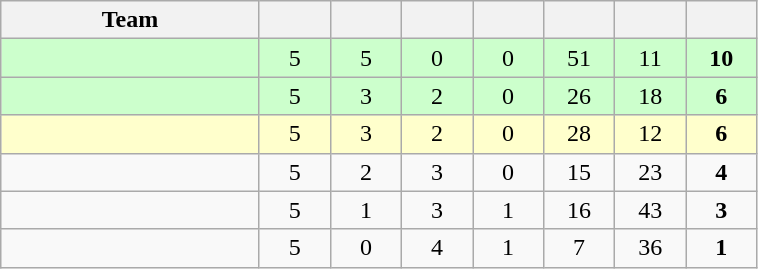<table class="wikitable" style="text-align:center;">
<tr>
<th width=165>Team</th>
<th width=40></th>
<th width=40></th>
<th width=40></th>
<th width=40></th>
<th width=40></th>
<th width=40></th>
<th width=40></th>
</tr>
<tr style="background:#ccffcc">
<td align=left></td>
<td>5</td>
<td>5</td>
<td>0</td>
<td>0</td>
<td>51</td>
<td>11</td>
<td><strong>10</strong></td>
</tr>
<tr style="background:#ccffcc">
<td align=left></td>
<td>5</td>
<td>3</td>
<td>2</td>
<td>0</td>
<td>26</td>
<td>18</td>
<td><strong>6</strong></td>
</tr>
<tr style="background:#ffffcc">
<td align=left></td>
<td>5</td>
<td>3</td>
<td>2</td>
<td>0</td>
<td>28</td>
<td>12</td>
<td><strong>6</strong></td>
</tr>
<tr>
<td align=left></td>
<td>5</td>
<td>2</td>
<td>3</td>
<td>0</td>
<td>15</td>
<td>23</td>
<td><strong>4</strong></td>
</tr>
<tr>
<td align=left></td>
<td>5</td>
<td>1</td>
<td>3</td>
<td>1</td>
<td>16</td>
<td>43</td>
<td><strong>3</strong></td>
</tr>
<tr>
<td align=left></td>
<td>5</td>
<td>0</td>
<td>4</td>
<td>1</td>
<td>7</td>
<td>36</td>
<td><strong>1</strong></td>
</tr>
</table>
